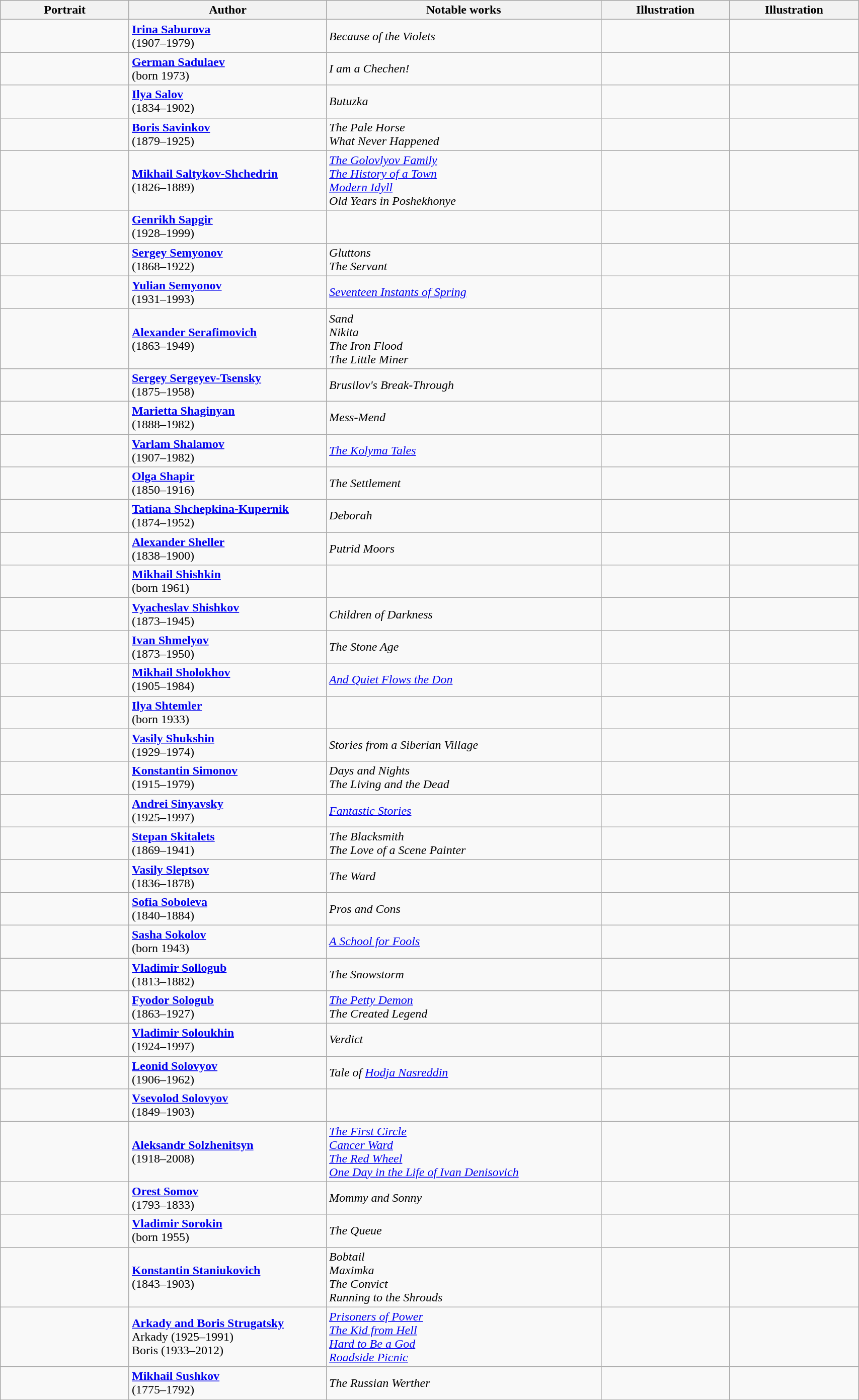<table class="wikitable" style="width:90%;">
<tr bgcolor="#cccccc">
<th width=15%>Portrait</th>
<th width=23%>Author</th>
<th width=32%>Notable works</th>
<th width=15%>Illustration</th>
<th width=15%>Illustration</th>
</tr>
<tr>
<td align=center></td>
<td><strong><a href='#'>Irina Saburova</a></strong><br>(1907–1979)</td>
<td><em>Because of the Violets</em></td>
<td align=center></td>
<td align=center></td>
</tr>
<tr>
<td align=center></td>
<td><strong><a href='#'>German Sadulaev</a></strong><br>(born 1973)</td>
<td><em>I am a Chechen!</em></td>
<td align=center></td>
<td align=center></td>
</tr>
<tr>
<td align=center></td>
<td><strong><a href='#'>Ilya Salov</a></strong><br>(1834–1902)</td>
<td><em>Butuzka</em></td>
<td align=center></td>
<td align=center></td>
</tr>
<tr>
<td align=center></td>
<td><strong><a href='#'>Boris Savinkov</a></strong><br>(1879–1925)</td>
<td><em>The Pale Horse</em><br><em>What Never Happened</em></td>
<td align=center></td>
<td align=center></td>
</tr>
<tr>
<td align=center></td>
<td><strong><a href='#'>Mikhail Saltykov-Shchedrin</a></strong><br>(1826–1889)</td>
<td><em><a href='#'>The Golovlyov Family</a></em><br><em><a href='#'>The History of a Town</a></em><br><em><a href='#'>Modern Idyll</a></em> <br><em>Old Years in Poshekhonye</em></td>
<td align=center></td>
<td align=center></td>
</tr>
<tr>
<td align=center></td>
<td><strong><a href='#'>Genrikh Sapgir</a></strong><br>(1928–1999)</td>
<td></td>
<td align=center></td>
<td align=center></td>
</tr>
<tr>
<td align=center></td>
<td><strong><a href='#'>Sergey Semyonov</a></strong><br>(1868–1922)</td>
<td><em>Gluttons</em><br><em>The Servant</em></td>
<td align=center></td>
<td align=center></td>
</tr>
<tr>
<td align=center></td>
<td><strong><a href='#'>Yulian Semyonov</a></strong><br>(1931–1993)</td>
<td><em><a href='#'>Seventeen Instants of Spring</a></em></td>
<td align=center></td>
<td align=center></td>
</tr>
<tr>
<td align=center></td>
<td><strong><a href='#'>Alexander Serafimovich</a></strong><br>(1863–1949)</td>
<td><em>Sand</em><br><em>Nikita</em><br><em>The Iron Flood</em><br><em>The Little Miner</em></td>
<td align=center></td>
<td align=center></td>
</tr>
<tr>
<td align=center></td>
<td><strong><a href='#'>Sergey Sergeyev-Tsensky</a></strong><br>(1875–1958)</td>
<td><em>Brusilov's Break-Through</em></td>
<td align=center></td>
<td align=center></td>
</tr>
<tr>
<td align=center></td>
<td><strong><a href='#'>Marietta Shaginyan</a></strong><br>(1888–1982)</td>
<td><em>Mess-Mend</em></td>
<td align=center></td>
<td align=center></td>
</tr>
<tr>
<td align=center></td>
<td><strong><a href='#'>Varlam Shalamov</a></strong><br>(1907–1982)</td>
<td><em><a href='#'>The Kolyma Tales</a></em></td>
<td align=center></td>
<td align=center></td>
</tr>
<tr>
<td align=center></td>
<td><strong><a href='#'>Olga Shapir</a></strong><br>(1850–1916)</td>
<td><em>The Settlement</em></td>
<td align=center></td>
<td align=center></td>
</tr>
<tr>
<td align=center></td>
<td><strong><a href='#'>Tatiana Shchepkina-Kupernik</a></strong><br>(1874–1952)</td>
<td><em>Deborah</em></td>
<td align=center></td>
<td align=center></td>
</tr>
<tr>
<td align=center></td>
<td><strong><a href='#'>Alexander Sheller</a></strong><br>(1838–1900)</td>
<td><em>Putrid Moors</em></td>
<td align=center></td>
<td align=center></td>
</tr>
<tr>
<td align=center></td>
<td><strong><a href='#'>Mikhail Shishkin</a></strong><br>(born 1961)</td>
<td></td>
<td align=center></td>
<td align=center></td>
</tr>
<tr>
<td align=center></td>
<td><strong><a href='#'>Vyacheslav Shishkov</a></strong><br>(1873–1945)</td>
<td><em>Children of Darkness</em></td>
<td align=center></td>
<td align=center></td>
</tr>
<tr>
<td align=center></td>
<td><strong><a href='#'>Ivan Shmelyov</a></strong><br>(1873–1950)</td>
<td><em>The Stone Age</em></td>
<td align=center></td>
<td align=center></td>
</tr>
<tr>
<td align=center></td>
<td><strong><a href='#'>Mikhail Sholokhov</a></strong><br>(1905–1984)</td>
<td><em><a href='#'>And Quiet Flows the Don</a></em></td>
<td align=center></td>
<td align=center></td>
</tr>
<tr>
<td align=center></td>
<td><strong><a href='#'>Ilya Shtemler</a></strong><br>(born 1933)</td>
<td></td>
<td align=center></td>
<td align=center></td>
</tr>
<tr>
<td align=center></td>
<td><strong><a href='#'>Vasily Shukshin</a></strong><br>(1929–1974)</td>
<td><em>Stories from a Siberian Village</em></td>
<td align=center></td>
<td align=center></td>
</tr>
<tr>
<td align=center></td>
<td><strong><a href='#'>Konstantin Simonov</a></strong><br>(1915–1979)</td>
<td><em>Days and Nights</em><br><em>The Living and the Dead</em></td>
<td align=center></td>
<td align=center></td>
</tr>
<tr>
<td align=center></td>
<td><strong><a href='#'>Andrei Sinyavsky</a></strong><br>(1925–1997)</td>
<td><em><a href='#'>Fantastic Stories</a></em></td>
<td align=center></td>
<td align=center></td>
</tr>
<tr>
<td align=center></td>
<td><strong><a href='#'>Stepan Skitalets</a></strong><br>(1869–1941)</td>
<td><em>The Blacksmith</em><br><em>The Love of a Scene Painter</em></td>
<td align=center></td>
<td align=center></td>
</tr>
<tr>
<td align=center></td>
<td><strong><a href='#'>Vasily Sleptsov</a></strong><br>(1836–1878)</td>
<td><em>The Ward</em></td>
<td align=center></td>
<td align=center></td>
</tr>
<tr>
<td align=center></td>
<td><strong><a href='#'>Sofia Soboleva</a></strong><br>(1840–1884)</td>
<td><em>Pros and Cons</em></td>
<td align=center></td>
<td align=center></td>
</tr>
<tr>
<td align=center></td>
<td><strong><a href='#'>Sasha Sokolov</a></strong><br>(born 1943)</td>
<td><em><a href='#'>A School for Fools</a></em></td>
<td align=center></td>
<td align=center></td>
</tr>
<tr>
<td align=center></td>
<td><strong><a href='#'>Vladimir Sollogub</a></strong><br>(1813–1882)</td>
<td><em>The Snowstorm</em></td>
<td align=center></td>
<td align=center></td>
</tr>
<tr>
<td align=center></td>
<td><strong><a href='#'>Fyodor Sologub</a></strong><br>(1863–1927)</td>
<td><em><a href='#'>The Petty Demon</a></em><br><em>The Created Legend</em></td>
<td align=center></td>
<td align=center></td>
</tr>
<tr>
<td align=center></td>
<td><strong><a href='#'>Vladimir Soloukhin</a></strong><br>(1924–1997)</td>
<td><em>Verdict</em></td>
<td align=center></td>
<td align=center></td>
</tr>
<tr>
<td align=center></td>
<td><strong><a href='#'>Leonid Solovyov</a></strong><br>(1906–1962)</td>
<td><em>Tale of <a href='#'>Hodja Nasreddin</a></em></td>
<td align=center></td>
<td align=center></td>
</tr>
<tr>
<td align=center></td>
<td><strong><a href='#'>Vsevolod Solovyov</a></strong><br>(1849–1903)</td>
<td></td>
<td align=center></td>
<td align=center></td>
</tr>
<tr>
<td align=center></td>
<td><strong><a href='#'>Aleksandr Solzhenitsyn</a></strong><br>(1918–2008)</td>
<td><em><a href='#'>The First Circle</a></em><br><em><a href='#'>Cancer Ward</a></em><br><em><a href='#'>The Red Wheel</a></em><br><em><a href='#'>One Day in the Life of Ivan Denisovich</a></em></td>
<td align=center></td>
<td align=center></td>
</tr>
<tr>
<td align=center></td>
<td><strong><a href='#'>Orest Somov</a></strong><br>(1793–1833)</td>
<td><em>Mommy and Sonny</em></td>
<td align=center></td>
<td align=center></td>
</tr>
<tr>
<td align=center></td>
<td><strong><a href='#'>Vladimir Sorokin</a></strong><br>(born 1955)</td>
<td><em>The Queue</em></td>
<td align=center></td>
<td align=center></td>
</tr>
<tr>
<td align=center></td>
<td><strong><a href='#'>Konstantin Staniukovich</a></strong><br>(1843–1903)</td>
<td><em>Bobtail</em><br><em>Maximka</em><br><em>The Convict</em><br><em>Running to the Shrouds</em></td>
<td align=center></td>
<td align=center></td>
</tr>
<tr>
<td align=center></td>
<td><strong><a href='#'>Arkady and Boris Strugatsky</a></strong><br> Arkady (1925–1991)<br>Boris (1933–2012)</td>
<td><em><a href='#'>Prisoners of Power</a></em><br><em><a href='#'>The Kid from Hell</a></em><br><em><a href='#'>Hard to Be a God</a></em><br><em><a href='#'>Roadside Picnic</a></em></td>
<td align=center></td>
<td align=center></td>
</tr>
<tr>
<td align=center></td>
<td><strong><a href='#'>Mikhail Sushkov</a></strong><br>(1775–1792)</td>
<td><em>The Russian Werther</em></td>
<td align=center></td>
<td align=center></td>
</tr>
<tr>
</tr>
</table>
